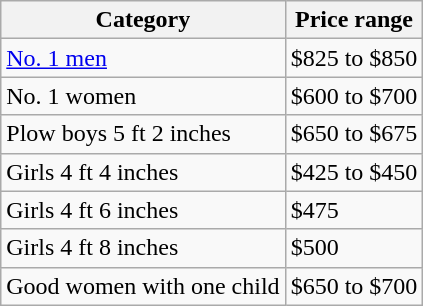<table class="wikitable floatright">
<tr>
<th>Category</th>
<th>Price range</th>
</tr>
<tr>
<td><a href='#'>No. 1 men</a></td>
<td>$825 to $850</td>
</tr>
<tr>
<td>No. 1 women</td>
<td>$600 to $700</td>
</tr>
<tr>
<td>Plow boys 5 ft 2 inches</td>
<td>$650 to $675</td>
</tr>
<tr>
<td>Girls 4 ft 4 inches</td>
<td>$425 to $450</td>
</tr>
<tr>
<td>Girls 4 ft 6 inches</td>
<td>$475</td>
</tr>
<tr>
<td>Girls 4 ft 8 inches</td>
<td>$500</td>
</tr>
<tr>
<td>Good women with one child</td>
<td>$650 to $700</td>
</tr>
</table>
